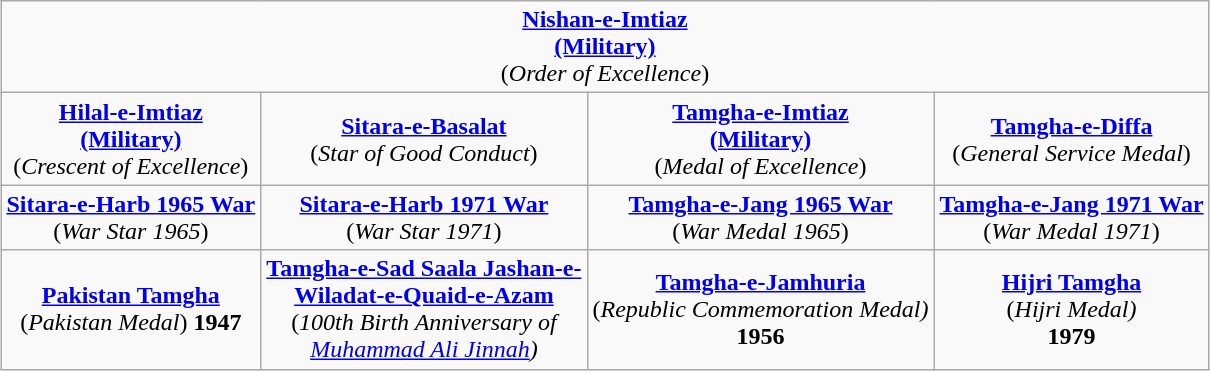<table class="wikitable" style="margin:1em auto; text-align:center;">
<tr>
<td colspan="4"><strong><a href='#'>Nishan-e-Imtiaz</a></strong><br><strong><a href='#'>(Military)</a></strong><br>(<em>Order of Excellence</em>)</td>
</tr>
<tr>
<td><strong><a href='#'>Hilal-e-Imtiaz</a></strong><br><strong><a href='#'>(Military)</a></strong><br>(<em>Crescent of Excellence</em>)</td>
<td><strong><a href='#'>Sitara-e-Basalat</a></strong><br>(<em>Star of Good Conduct</em>)</td>
<td><strong><a href='#'>Tamgha-e-Imtiaz</a></strong><br><strong><a href='#'>(Military)</a></strong><br>(<em>Medal of Excellence</em>)</td>
<td><strong><a href='#'>Tamgha-e-Diffa</a></strong><br>(<em>General Service Medal</em>)</td>
</tr>
<tr>
<td><strong><a href='#'>Sitara-e-Harb 1965 War</a></strong><br>(<em>War Star 1965</em>)</td>
<td><strong><a href='#'>Sitara-e-Harb 1971 War</a></strong><br>(<em>War Star 1971</em>)</td>
<td><strong><a href='#'>Tamgha-e-Jang 1965 War</a></strong><br>(<em>War Medal 1965</em>)</td>
<td><strong><a href='#'>Tamgha-e-Jang 1971 War</a></strong><br>(<em>War Medal 1971</em>)</td>
</tr>
<tr>
<td><strong><a href='#'>Pakistan Tamgha</a></strong><br>(<em>Pakistan Medal</em>)
<strong>1947</strong></td>
<td><strong><a href='#'>Tamgha-e-Sad Saala Jashan-e-</a></strong><br><strong><a href='#'>Wiladat-e-Quaid-e-Azam</a></strong><br>(<em>100th Birth Anniversary of</em><br><em><a href='#'>Muhammad Ali Jinnah</a>)</em></td>
<td><strong><a href='#'>Tamgha-e-Jamhuria</a></strong><br>(<em>Republic Commemoration Medal)</em><br><strong>1956</strong></td>
<td><strong><a href='#'>Hijri Tamgha</a></strong><br>(<em>Hijri Medal)</em><br><strong>1979</strong></td>
</tr>
</table>
